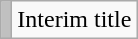<table class="wikitable">
<tr>
<td style="background-color:#C0C0C0"></td>
<td>Interim title</td>
</tr>
</table>
